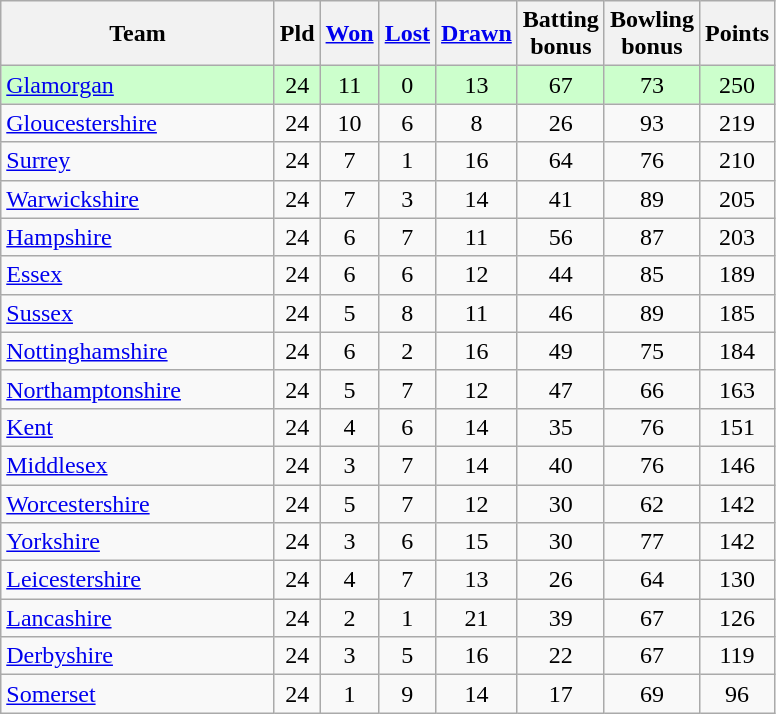<table class="wikitable" style="text-align:center;">
<tr>
<th width=175>Team</th>
<th width=20 abbr="Played">Pld</th>
<th width=20 abbr="Won"><a href='#'>Won</a></th>
<th width=20 abbr="Lost"><a href='#'>Lost</a></th>
<th width=20 abbr="Drawn"><a href='#'>Drawn</a></th>
<th width=20 abbr="Bonus points">Batting bonus</th>
<th width=20 abbr="Bonus points">Bowling bonus</th>
<th width=20 abbr="Points">Points</th>
</tr>
<tr style="background:#ccffcc;">
<td style="text-align:left;"><a href='#'>Glamorgan</a></td>
<td>24</td>
<td>11</td>
<td>0</td>
<td>13</td>
<td>67</td>
<td>73</td>
<td>250</td>
</tr>
<tr>
<td style="text-align:left;"><a href='#'>Gloucestershire</a></td>
<td>24</td>
<td>10</td>
<td>6</td>
<td>8</td>
<td>26</td>
<td>93</td>
<td>219</td>
</tr>
<tr>
<td style="text-align:left;"><a href='#'>Surrey</a></td>
<td>24</td>
<td>7</td>
<td>1</td>
<td>16</td>
<td>64</td>
<td>76</td>
<td>210</td>
</tr>
<tr>
<td style="text-align:left;"><a href='#'>Warwickshire</a></td>
<td>24</td>
<td>7</td>
<td>3</td>
<td>14</td>
<td>41</td>
<td>89</td>
<td>205</td>
</tr>
<tr>
<td style="text-align:left;"><a href='#'>Hampshire</a></td>
<td>24</td>
<td>6</td>
<td>7</td>
<td>11</td>
<td>56</td>
<td>87</td>
<td>203</td>
</tr>
<tr>
<td style="text-align:left;"><a href='#'>Essex</a></td>
<td>24</td>
<td>6</td>
<td>6</td>
<td>12</td>
<td>44</td>
<td>85</td>
<td>189</td>
</tr>
<tr>
<td style="text-align:left;"><a href='#'>Sussex</a></td>
<td>24</td>
<td>5</td>
<td>8</td>
<td>11</td>
<td>46</td>
<td>89</td>
<td>185</td>
</tr>
<tr>
<td style="text-align:left;"><a href='#'>Nottinghamshire</a></td>
<td>24</td>
<td>6</td>
<td>2</td>
<td>16</td>
<td>49</td>
<td>75</td>
<td>184</td>
</tr>
<tr>
<td style="text-align:left;"><a href='#'>Northamptonshire</a></td>
<td>24</td>
<td>5</td>
<td>7</td>
<td>12</td>
<td>47</td>
<td>66</td>
<td>163</td>
</tr>
<tr>
<td style="text-align:left;"><a href='#'>Kent</a></td>
<td>24</td>
<td>4</td>
<td>6</td>
<td>14</td>
<td>35</td>
<td>76</td>
<td>151</td>
</tr>
<tr>
<td style="text-align:left;"><a href='#'>Middlesex</a></td>
<td>24</td>
<td>3</td>
<td>7</td>
<td>14</td>
<td>40</td>
<td>76</td>
<td>146</td>
</tr>
<tr>
<td style="text-align:left;"><a href='#'>Worcestershire</a></td>
<td>24</td>
<td>5</td>
<td>7</td>
<td>12</td>
<td>30</td>
<td>62</td>
<td>142</td>
</tr>
<tr>
<td style="text-align:left;"><a href='#'>Yorkshire</a></td>
<td>24</td>
<td>3</td>
<td>6</td>
<td>15</td>
<td>30</td>
<td>77</td>
<td>142</td>
</tr>
<tr>
<td style="text-align:left;"><a href='#'>Leicestershire</a></td>
<td>24</td>
<td>4</td>
<td>7</td>
<td>13</td>
<td>26</td>
<td>64</td>
<td>130</td>
</tr>
<tr>
<td style="text-align:left;"><a href='#'>Lancashire</a></td>
<td>24</td>
<td>2</td>
<td>1</td>
<td>21</td>
<td>39</td>
<td>67</td>
<td>126</td>
</tr>
<tr>
<td style="text-align:left;"><a href='#'>Derbyshire</a></td>
<td>24</td>
<td>3</td>
<td>5</td>
<td>16</td>
<td>22</td>
<td>67</td>
<td>119</td>
</tr>
<tr>
<td style="text-align:left;"><a href='#'>Somerset</a></td>
<td>24</td>
<td>1</td>
<td>9</td>
<td>14</td>
<td>17</td>
<td>69</td>
<td>96</td>
</tr>
</table>
